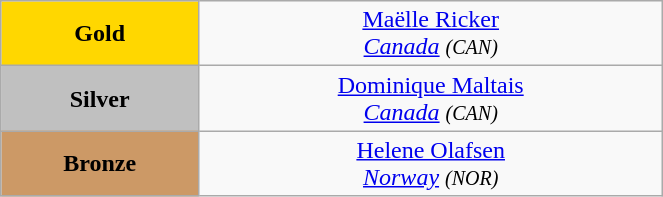<table class="wikitable" style=" text-align:center; " width="35%">
<tr>
<td bgcolor="gold"><strong>Gold</strong></td>
<td> <a href='#'>Maëlle Ricker</a><br><em><a href='#'>Canada</a> <small>(CAN)</small></em></td>
</tr>
<tr>
<td bgcolor="silver"><strong>Silver</strong></td>
<td> <a href='#'>Dominique Maltais</a><br><em><a href='#'>Canada</a> <small>(CAN)</small></em></td>
</tr>
<tr>
<td bgcolor="CC9966"><strong>Bronze</strong></td>
<td> <a href='#'>Helene Olafsen</a><br><em><a href='#'>Norway</a> <small>(NOR)</small></em></td>
</tr>
</table>
